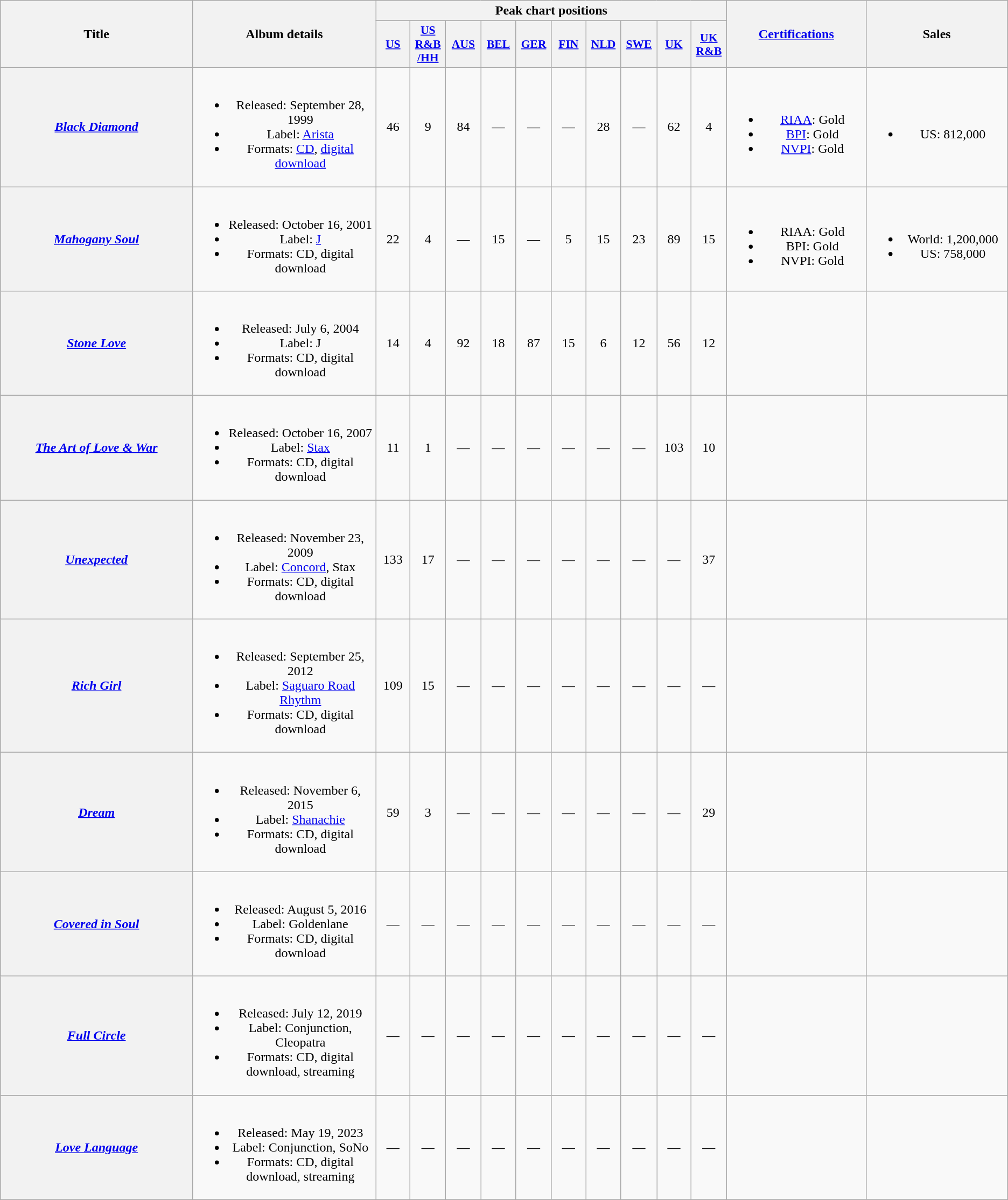<table class="wikitable plainrowheaders" style="text-align:center;">
<tr>
<th scope="col" rowspan="2" style="width:18em;">Title</th>
<th scope="col" rowspan="2" style="width:16em;">Album details</th>
<th scope="col" colspan="10">Peak chart positions</th>
<th scope="col" rowspan="2" style="width:12em;"><a href='#'>Certifications</a></th>
<th scope="col" rowspan="2" style="width:12em;">Sales</th>
</tr>
<tr>
<th scope="col" style="width:2.75em;font-size:90%;"><a href='#'>US</a><br></th>
<th scope="col" style="width:2.75em;font-size:90%;"><a href='#'>US R&B<br>/HH</a><br></th>
<th scope="col" style="width:2.75em;font-size:90%;"><a href='#'>AUS</a><br></th>
<th scope="col" style="width:2.75em;font-size:90%;"><a href='#'>BEL</a><br></th>
<th scope="col" style="width:2.75em; font-size:90%;"><a href='#'>GER</a><br></th>
<th scope="col" style="width:2.75em;font-size:90%;"><a href='#'>FIN</a><br></th>
<th scope="col" style="width:2.75em;font-size:90%;"><a href='#'>NLD</a><br></th>
<th scope="col" style="width:2.75em;font-size:90%;"><a href='#'>SWE</a><br></th>
<th scope="col" style="width:2.75em;font-size:90%;"><a href='#'>UK</a><br></th>
<th scope="col" style="width:2.75em;font-size:90%;"><a href='#'>UK R&B</a><br></th>
</tr>
<tr>
<th scope="row"><em><a href='#'>Black Diamond</a></em></th>
<td><br><ul><li>Released: September 28, 1999</li><li>Label: <a href='#'>Arista</a></li><li>Formats: <a href='#'>CD</a>, <a href='#'>digital download</a></li></ul></td>
<td>46</td>
<td>9</td>
<td>84</td>
<td>—</td>
<td>—</td>
<td>—</td>
<td>28</td>
<td>—</td>
<td>62</td>
<td>4</td>
<td><br><ul><li><a href='#'>RIAA</a>: Gold</li><li><a href='#'>BPI</a>: Gold</li><li><a href='#'>NVPI</a>: Gold</li></ul></td>
<td><br><ul><li>US: 812,000</li></ul></td>
</tr>
<tr>
<th scope="row"><em><a href='#'>Mahogany Soul</a></em></th>
<td><br><ul><li>Released: October 16, 2001</li><li>Label: <a href='#'>J</a></li><li>Formats: CD, digital download</li></ul></td>
<td>22</td>
<td>4</td>
<td>—</td>
<td>15</td>
<td>—</td>
<td>5</td>
<td>15</td>
<td>23</td>
<td>89</td>
<td>15</td>
<td><br><ul><li>RIAA: Gold</li><li>BPI: Gold</li><li>NVPI: Gold</li></ul></td>
<td><br><ul><li>World: 1,200,000</li><li>US: 758,000</li></ul></td>
</tr>
<tr>
<th scope="row"><em><a href='#'>Stone Love</a></em></th>
<td><br><ul><li>Released: July 6, 2004</li><li>Label: J</li><li>Formats: CD, digital download</li></ul></td>
<td>14</td>
<td>4</td>
<td>92</td>
<td>18</td>
<td>87</td>
<td>15</td>
<td>6</td>
<td>12</td>
<td>56</td>
<td>12</td>
<td></td>
<td></td>
</tr>
<tr>
<th scope="row"><em><a href='#'>The Art of Love & War</a></em></th>
<td><br><ul><li>Released: October 16, 2007</li><li>Label: <a href='#'>Stax</a></li><li>Formats: CD, digital download</li></ul></td>
<td>11</td>
<td>1</td>
<td>—</td>
<td>—</td>
<td>—</td>
<td>—</td>
<td>—</td>
<td>—</td>
<td>103</td>
<td>10</td>
<td></td>
<td></td>
</tr>
<tr>
<th scope="row"><em><a href='#'>Unexpected</a></em></th>
<td><br><ul><li>Released: November 23, 2009</li><li>Label: <a href='#'>Concord</a>, Stax</li><li>Formats: CD, digital download</li></ul></td>
<td>133</td>
<td>17</td>
<td>—</td>
<td>—</td>
<td>—</td>
<td>—</td>
<td>—</td>
<td>—</td>
<td>—</td>
<td>37</td>
<td></td>
<td></td>
</tr>
<tr>
<th scope="row"><em><a href='#'>Rich Girl</a></em></th>
<td><br><ul><li>Released: September 25, 2012</li><li>Label: <a href='#'>Saguaro Road Rhythm</a></li><li>Formats: CD, digital download</li></ul></td>
<td>109</td>
<td>15</td>
<td>—</td>
<td>—</td>
<td>—</td>
<td>—</td>
<td>—</td>
<td>—</td>
<td>—</td>
<td>—</td>
<td></td>
<td></td>
</tr>
<tr>
<th scope="row"><em><a href='#'>Dream</a></em></th>
<td><br><ul><li>Released: November 6, 2015</li><li>Label: <a href='#'>Shanachie</a></li><li>Formats: CD, digital download</li></ul></td>
<td>59</td>
<td>3</td>
<td>—</td>
<td>—</td>
<td>—</td>
<td>—</td>
<td>—</td>
<td>—</td>
<td>—</td>
<td>29</td>
<td></td>
<td></td>
</tr>
<tr>
<th scope="row"><em><a href='#'>Covered in Soul</a></em></th>
<td><br><ul><li>Released: August 5, 2016</li><li>Label: Goldenlane</li><li>Formats: CD, digital download</li></ul></td>
<td>—</td>
<td>—</td>
<td>—</td>
<td>—</td>
<td>—</td>
<td>—</td>
<td>—</td>
<td>—</td>
<td>—</td>
<td>—</td>
<td></td>
<td></td>
</tr>
<tr>
<th scope="row"><em><a href='#'>Full Circle</a></em></th>
<td><br><ul><li>Released: July 12, 2019</li><li>Label: Conjunction, Cleopatra</li><li>Formats: CD, digital download, streaming</li></ul></td>
<td>—</td>
<td>—</td>
<td>—</td>
<td>—</td>
<td>—</td>
<td>—</td>
<td>—</td>
<td>—</td>
<td>—</td>
<td>—</td>
<td></td>
<td></td>
</tr>
<tr>
<th scope="row"><em><a href='#'>Love Language</a></em></th>
<td><br><ul><li>Released: May 19, 2023</li><li>Label: Conjunction, SoNo</li><li>Formats: CD, digital download, streaming</li></ul></td>
<td>—</td>
<td>—</td>
<td>—</td>
<td>—</td>
<td>—</td>
<td>—</td>
<td>—</td>
<td>—</td>
<td>—</td>
<td>—</td>
<td></td>
<td></td>
</tr>
</table>
